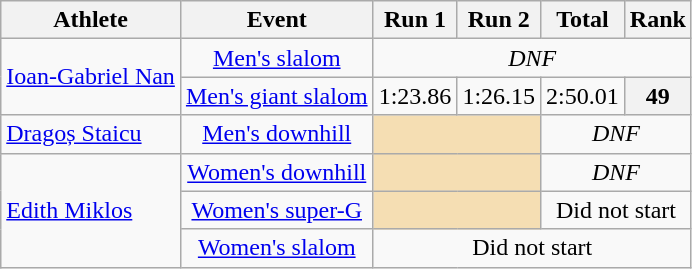<table class="wikitable">
<tr>
<th>Athlete</th>
<th>Event</th>
<th>Run 1</th>
<th>Run 2</th>
<th>Total</th>
<th>Rank</th>
</tr>
<tr>
<td rowspan=2><a href='#'>Ioan-Gabriel Nan</a></td>
<td align="center"><a href='#'>Men's slalom</a></td>
<td align=center colspan=4><em>DNF</em></td>
</tr>
<tr>
<td align="center"><a href='#'>Men's giant slalom</a></td>
<td align="center">1:23.86</td>
<td align="center">1:26.15</td>
<td align="center">2:50.01</td>
<th align="center">49</th>
</tr>
<tr>
<td><a href='#'>Dragoș Staicu</a></td>
<td align="center"><a href='#'>Men's downhill</a></td>
<td colspan=2 bgcolor="wheat"></td>
<td align=center colspan=2><em>DNF</em></td>
</tr>
<tr>
<td rowspan=3><a href='#'>Edith Miklos</a></td>
<td align="center"><a href='#'>Women's downhill</a></td>
<td colspan=2 bgcolor="wheat"></td>
<td align=center colspan=2><em>DNF</em></td>
</tr>
<tr>
<td align="center"><a href='#'>Women's super-G</a></td>
<td colspan=2 bgcolor="wheat"></td>
<td align=center colspan=2>Did not start</td>
</tr>
<tr>
<td align="center"><a href='#'>Women's slalom</a></td>
<td colspan="4" align=center>Did not start</td>
</tr>
</table>
